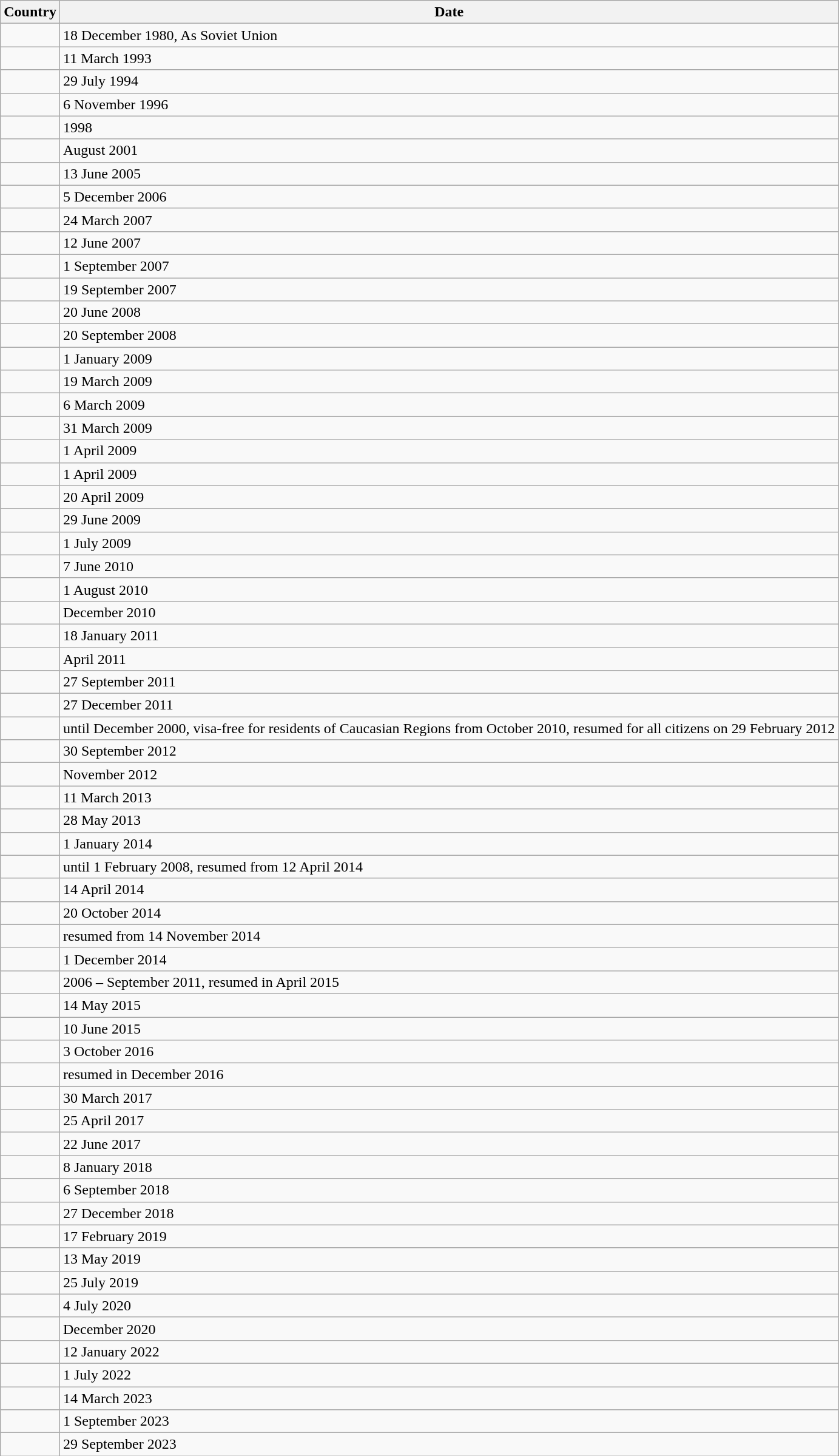<table class="wikitable sortable collapsible collapsed">
<tr>
<th>Country</th>
<th>Date</th>
</tr>
<tr>
<td></td>
<td>18 December 1980, As Soviet Union</td>
</tr>
<tr>
<td></td>
<td>11 March 1993</td>
</tr>
<tr>
<td></td>
<td>29 July 1994</td>
</tr>
<tr>
<td></td>
<td>6 November 1996</td>
</tr>
<tr>
<td></td>
<td>1998</td>
</tr>
<tr>
<td></td>
<td>August 2001</td>
</tr>
<tr>
<td></td>
<td>13 June 2005</td>
</tr>
<tr>
<td></td>
<td>5 December 2006</td>
</tr>
<tr>
<td></td>
<td>24 March 2007</td>
</tr>
<tr>
<td></td>
<td>12 June 2007</td>
</tr>
<tr>
<td></td>
<td>1 September 2007</td>
</tr>
<tr>
<td></td>
<td>19 September 2007</td>
</tr>
<tr>
<td></td>
<td>20 June 2008</td>
</tr>
<tr>
<td></td>
<td>20 September 2008</td>
</tr>
<tr>
<td></td>
<td>1 January 2009</td>
</tr>
<tr>
<td></td>
<td>19 March 2009</td>
</tr>
<tr>
<td></td>
<td>6 March 2009</td>
</tr>
<tr>
<td><br></td>
<td>31 March 2009</td>
</tr>
<tr>
<td></td>
<td>1 April 2009</td>
</tr>
<tr>
<td></td>
<td>1 April 2009</td>
</tr>
<tr>
<td></td>
<td>20 April 2009</td>
</tr>
<tr>
<td></td>
<td>29 June 2009</td>
</tr>
<tr>
<td></td>
<td>1 July 2009</td>
</tr>
<tr>
<td></td>
<td>7 June 2010</td>
</tr>
<tr>
<td></td>
<td>1 August 2010</td>
</tr>
<tr>
<td></td>
<td>December 2010</td>
</tr>
<tr>
<td></td>
<td>18 January 2011</td>
</tr>
<tr>
<td></td>
<td>April 2011</td>
</tr>
<tr>
<td></td>
<td>27 September 2011</td>
</tr>
<tr>
<td></td>
<td>27 December 2011</td>
</tr>
<tr>
<td></td>
<td>until December 2000, visa-free for residents of Caucasian Regions from October 2010, resumed for all citizens on 29 February 2012</td>
</tr>
<tr>
<td></td>
<td>30 September 2012</td>
</tr>
<tr>
<td></td>
<td>November 2012</td>
</tr>
<tr>
<td></td>
<td>11 March 2013</td>
</tr>
<tr>
<td></td>
<td>28 May 2013</td>
</tr>
<tr>
<td></td>
<td>1 January 2014</td>
</tr>
<tr>
<td></td>
<td>until 1 February 2008, resumed from 12 April 2014</td>
</tr>
<tr>
<td></td>
<td>14 April 2014</td>
</tr>
<tr>
<td></td>
<td>20 October 2014</td>
</tr>
<tr>
<td></td>
<td>resumed from 14 November 2014</td>
</tr>
<tr>
<td></td>
<td>1 December 2014</td>
</tr>
<tr>
<td></td>
<td>2006 – September 2011, resumed in April 2015</td>
</tr>
<tr>
<td></td>
<td>14 May 2015</td>
</tr>
<tr>
<td></td>
<td>10 June 2015</td>
</tr>
<tr>
<td></td>
<td>3 October 2016</td>
</tr>
<tr>
<td></td>
<td>resumed in December 2016</td>
</tr>
<tr>
<td></td>
<td>30 March 2017</td>
</tr>
<tr>
<td></td>
<td>25 April 2017</td>
</tr>
<tr>
<td></td>
<td>22 June 2017</td>
</tr>
<tr>
<td></td>
<td>8 January 2018</td>
</tr>
<tr>
<td></td>
<td>6 September 2018</td>
</tr>
<tr>
<td></td>
<td>27 December 2018</td>
</tr>
<tr>
<td></td>
<td>17 February 2019</td>
</tr>
<tr>
<td></td>
<td>13 May 2019</td>
</tr>
<tr>
<td></td>
<td>25 July 2019</td>
</tr>
<tr>
<td></td>
<td>4 July 2020</td>
</tr>
<tr>
<td></td>
<td>December 2020</td>
</tr>
<tr>
<td></td>
<td>12 January 2022</td>
</tr>
<tr>
<td></td>
<td>1 July 2022</td>
</tr>
<tr>
<td></td>
<td>14 March 2023</td>
</tr>
<tr>
<td></td>
<td>1 September 2023</td>
</tr>
<tr>
<td></td>
<td>29 September 2023</td>
</tr>
</table>
